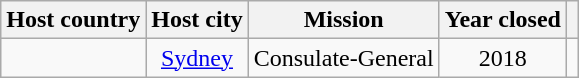<table class="wikitable plainrowheaders" style="text-align:center;">
<tr>
<th scope="col">Host country</th>
<th scope="col">Host city</th>
<th scope="col">Mission</th>
<th scope="col">Year closed</th>
<th scope="col"></th>
</tr>
<tr>
<td></td>
<td><a href='#'>Sydney</a></td>
<td>Consulate-General</td>
<td>2018</td>
<td></td>
</tr>
</table>
